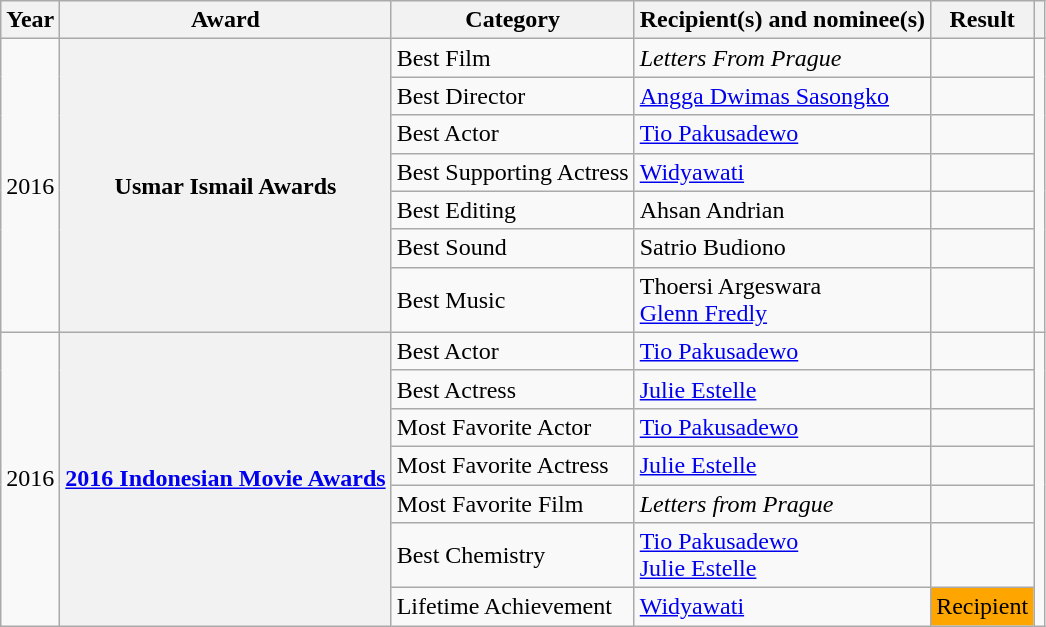<table class="wikitable sortable plainrowheaders">
<tr>
<th scope="col">Year</th>
<th scope="col">Award</th>
<th scope="col">Category</th>
<th scope="col">Recipient(s) and nominee(s)</th>
<th scope="col">Result</th>
<th scope="col" class="unsortable"></th>
</tr>
<tr>
<td rowspan=7>2016</td>
<th scope="row" rowspan=7>Usmar Ismail Awards</th>
<td>Best Film</td>
<td><em>Letters From Prague</em></td>
<td></td>
<td rowspan=7></td>
</tr>
<tr>
<td>Best Director</td>
<td><a href='#'>Angga Dwimas Sasongko</a></td>
<td></td>
</tr>
<tr>
<td>Best Actor</td>
<td><a href='#'>Tio Pakusadewo</a></td>
<td></td>
</tr>
<tr>
<td>Best Supporting Actress</td>
<td><a href='#'>Widyawati</a></td>
<td></td>
</tr>
<tr>
<td>Best Editing</td>
<td>Ahsan Andrian</td>
<td></td>
</tr>
<tr>
<td>Best Sound</td>
<td>Satrio Budiono</td>
<td></td>
</tr>
<tr>
<td>Best Music</td>
<td>Thoersi Argeswara<br> <a href='#'>Glenn Fredly</a></td>
<td></td>
</tr>
<tr>
<td rowspan=7>2016</td>
<th scope="row" rowspan=7><a href='#'>2016 Indonesian Movie Awards</a></th>
<td>Best Actor</td>
<td><a href='#'>Tio Pakusadewo</a></td>
<td></td>
<td rowspan=7></td>
</tr>
<tr>
<td>Best Actress</td>
<td><a href='#'>Julie Estelle</a></td>
<td></td>
</tr>
<tr>
<td>Most Favorite Actor</td>
<td><a href='#'>Tio Pakusadewo</a></td>
<td></td>
</tr>
<tr>
<td>Most Favorite Actress</td>
<td><a href='#'>Julie Estelle</a></td>
<td></td>
</tr>
<tr>
<td>Most Favorite Film</td>
<td><em>Letters from Prague</em></td>
<td></td>
</tr>
<tr>
<td>Best Chemistry</td>
<td><a href='#'>Tio Pakusadewo</a><br> <a href='#'>Julie Estelle</a></td>
<td></td>
</tr>
<tr>
<td>Lifetime Achievement</td>
<td><a href='#'>Widyawati</a></td>
<td style="background: orange" align= "center">Recipient</td>
</tr>
</table>
